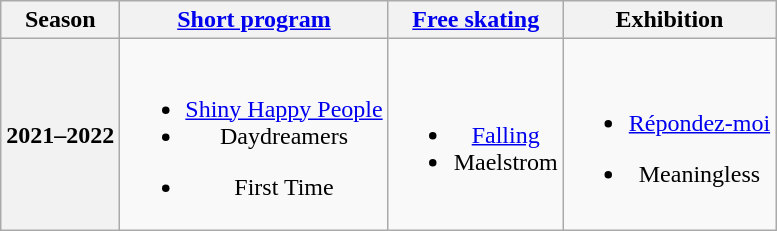<table class=wikitable style=text-align:center>
<tr>
<th>Season</th>
<th><a href='#'>Short program</a></th>
<th><a href='#'>Free skating</a></th>
<th>Exhibition</th>
</tr>
<tr>
<th>2021–2022 <br> </th>
<td><br><ul><li><a href='#'>Shiny Happy People</a> <br></li><li>Daydreamers <br></li></ul><ul><li>First Time <br></li></ul></td>
<td><br><ul><li><a href='#'>Falling</a> <br></li><li>Maelstrom <br></li></ul></td>
<td><br><ul><li><a href='#'>Répondez-moi</a> <br></li></ul><ul><li>Meaningless <br></li></ul></td>
</tr>
</table>
